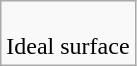<table class=wikitable>
<tr>
<td><br>Ideal surface</td>
</tr>
</table>
